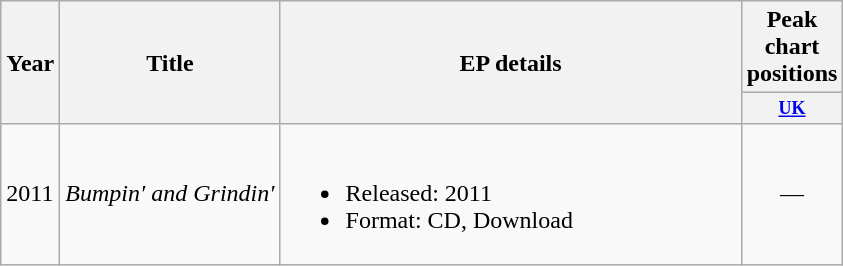<table class="wikitable" border="1">
<tr>
<th rowspan="2">Year</th>
<th rowspan="2">Title</th>
<th rowspan="2" width="300">EP details</th>
<th>Peak chart positions</th>
</tr>
<tr>
<th style="width:3em;font-size:75%;"><a href='#'>UK</a><br></th>
</tr>
<tr>
<td>2011</td>
<td><em>Bumpin′ and Grindin′</em></td>
<td><br><ul><li>Released: 2011</li><li>Format: CD, Download</li></ul></td>
<td align="center">—</td>
</tr>
</table>
